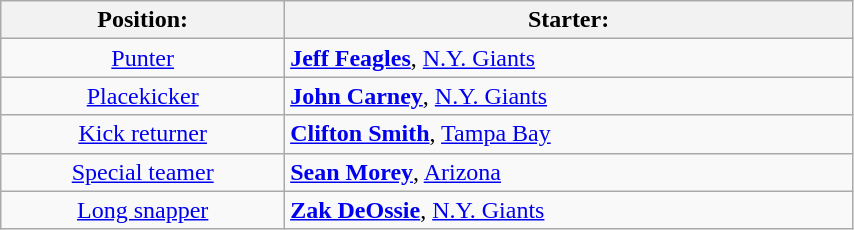<table class="wikitable" width=45%>
<tr>
<th width=20%>Position:</th>
<th width=40%>Starter:</th>
</tr>
<tr>
<td align=center><a href='#'>Punter</a></td>
<td> <strong><a href='#'>Jeff Feagles</a></strong>, <a href='#'>N.Y. Giants</a></td>
</tr>
<tr>
<td align=center><a href='#'>Placekicker</a></td>
<td> <strong><a href='#'>John Carney</a></strong>, <a href='#'>N.Y. Giants</a></td>
</tr>
<tr>
<td align=center><a href='#'>Kick returner</a></td>
<td> <strong><a href='#'>Clifton Smith</a></strong>, <a href='#'>Tampa Bay</a></td>
</tr>
<tr>
<td align=center><a href='#'>Special teamer</a></td>
<td> <strong><a href='#'>Sean Morey</a></strong>, <a href='#'>Arizona</a></td>
</tr>
<tr>
<td align=center><a href='#'>Long snapper</a></td>
<td> <strong><a href='#'>Zak DeOssie</a></strong>, <a href='#'>N.Y. Giants</a></td>
</tr>
</table>
